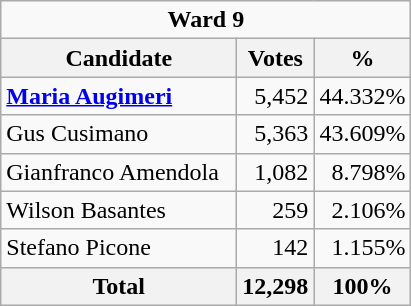<table class="wikitable">
<tr>
<td Colspan="3" align="center"><strong>Ward 9</strong></td>
</tr>
<tr>
<th bgcolor="#DDDDFF" width="150px">Candidate</th>
<th bgcolor="#DDDDFF">Votes</th>
<th bgcolor="#DDDDFF">%</th>
</tr>
<tr>
<td><strong><a href='#'>Maria Augimeri</a></strong></td>
<td align=right>5,452</td>
<td align=right>44.332%</td>
</tr>
<tr>
<td>Gus Cusimano</td>
<td align=right>5,363</td>
<td align=right>43.609%</td>
</tr>
<tr>
<td>Gianfranco Amendola</td>
<td align=right>1,082</td>
<td align=right>8.798%</td>
</tr>
<tr>
<td>Wilson Basantes</td>
<td align=right>259</td>
<td align=right>2.106%</td>
</tr>
<tr>
<td>Stefano Picone</td>
<td align=right>142</td>
<td align=right>1.155%</td>
</tr>
<tr>
<th>Total</th>
<th align=right>12,298</th>
<th align=right>100%</th>
</tr>
</table>
